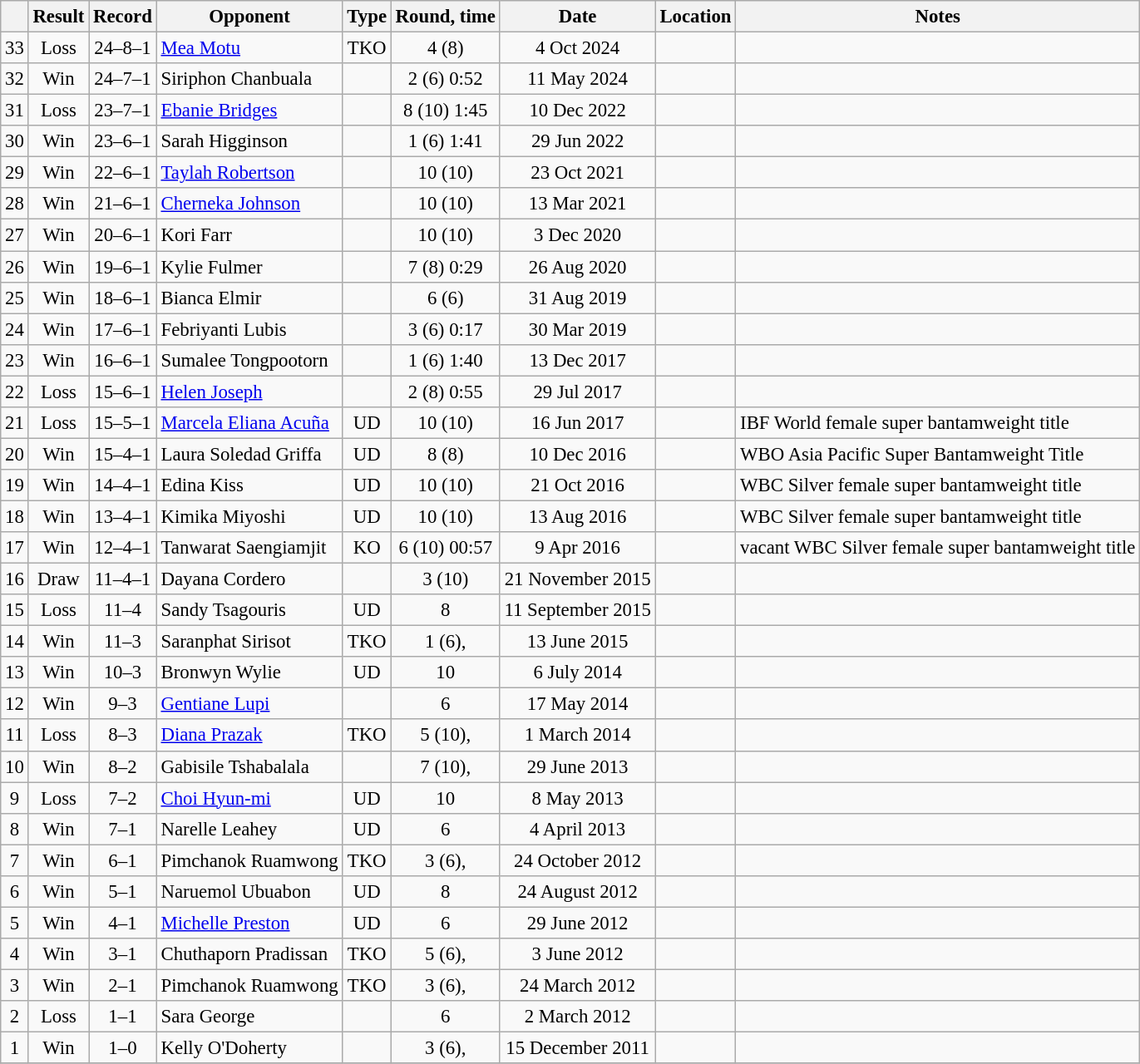<table class="wikitable" style="text-align:center; font-size:95%">
<tr>
<th></th>
<th>Result</th>
<th>Record</th>
<th>Opponent</th>
<th>Type</th>
<th>Round, time</th>
<th>Date</th>
<th>Location</th>
<th>Notes</th>
</tr>
<tr>
<td>33</td>
<td>Loss</td>
<td>24–8–1</td>
<td style="text-align:left;"> <a href='#'>Mea Motu</a></td>
<td>TKO</td>
<td>4 (8) </td>
<td>4 Oct 2024</td>
<td style="text-align:left;"></td>
<td></td>
</tr>
<tr>
<td>32</td>
<td>Win</td>
<td>24–7–1</td>
<td style="text-align:left;"> Siriphon Chanbuala</td>
<td></td>
<td>2 (6) 0:52</td>
<td>11 May 2024</td>
<td style="text-align:left;"></td>
<td></td>
</tr>
<tr>
<td>31</td>
<td>Loss</td>
<td>23–7–1</td>
<td style="text-align:left;"> <a href='#'>Ebanie Bridges</a></td>
<td></td>
<td>8 (10) 1:45</td>
<td>10 Dec 2022</td>
<td style="text-align:left;"></td>
<td style="text-align:left;"></td>
</tr>
<tr>
<td>30</td>
<td>Win</td>
<td>23–6–1</td>
<td style="text-align:left;"> Sarah Higginson</td>
<td></td>
<td>1 (6) 1:41</td>
<td>29 Jun 2022</td>
<td style="text-align:left;"></td>
<td></td>
</tr>
<tr>
<td>29</td>
<td>Win</td>
<td>22–6–1</td>
<td style="text-align:left;"> <a href='#'>Taylah Robertson</a></td>
<td></td>
<td>10 (10)</td>
<td>23 Oct 2021</td>
<td style="text-align:left;"></td>
<td style="text-align:left;"></td>
</tr>
<tr>
<td>28</td>
<td>Win</td>
<td>21–6–1</td>
<td style="text-align:left;"> <a href='#'>Cherneka Johnson</a></td>
<td></td>
<td>10 (10)</td>
<td>13 Mar 2021</td>
<td style="text-align:left;"></td>
<td style="text-align:left;"></td>
</tr>
<tr>
<td>27</td>
<td>Win</td>
<td>20–6–1</td>
<td style="text-align:left;"> Kori Farr</td>
<td></td>
<td>10 (10)</td>
<td>3 Dec 2020</td>
<td style="text-align:left;"></td>
<td style="text-align:left;"></td>
</tr>
<tr>
<td>26</td>
<td>Win</td>
<td>19–6–1</td>
<td style="text-align:left;"> Kylie Fulmer</td>
<td></td>
<td>7 (8) 0:29</td>
<td>26 Aug 2020</td>
<td style="text-align:left;"></td>
<td style="text-align:left;"></td>
</tr>
<tr>
<td>25</td>
<td>Win</td>
<td>18–6–1</td>
<td style="text-align:left;"> Bianca Elmir</td>
<td></td>
<td>6 (6)</td>
<td>31 Aug 2019</td>
<td style="text-align:left;"></td>
<td></td>
</tr>
<tr>
<td>24</td>
<td>Win</td>
<td>17–6–1</td>
<td style="text-align:left;"> 	Febriyanti Lubis</td>
<td></td>
<td>3 (6) 0:17</td>
<td>30 Mar 2019</td>
<td style="text-align:left;"></td>
<td></td>
</tr>
<tr>
<td>23</td>
<td>Win</td>
<td>16–6–1</td>
<td style="text-align:left;"> Sumalee Tongpootorn</td>
<td></td>
<td>1 (6) 1:40</td>
<td>13 Dec 2017</td>
<td style="text-align:left;"></td>
<td></td>
</tr>
<tr>
<td>22</td>
<td>Loss</td>
<td>15–6–1</td>
<td style="text-align:left;"> <a href='#'>Helen Joseph</a></td>
<td></td>
<td>2 (8) 0:55</td>
<td>29 Jul 2017</td>
<td style="text-align:left;"></td>
<td></td>
</tr>
<tr>
<td>21</td>
<td>Loss</td>
<td>15–5–1</td>
<td style="text-align:left;"> <a href='#'>Marcela Eliana Acuña</a></td>
<td>UD</td>
<td>10 (10)</td>
<td>16 Jun 2017</td>
<td style="text-align:left;"></td>
<td style="text-align:left;">IBF World female super bantamweight title</td>
</tr>
<tr>
<td>20</td>
<td>Win</td>
<td>15–4–1</td>
<td style="text-align:left;"> Laura Soledad Griffa</td>
<td>UD</td>
<td>8 (8)</td>
<td>10 Dec 2016</td>
<td style="text-align:left;"></td>
<td style="text-align:left;">WBO Asia Pacific Super Bantamweight Title</td>
</tr>
<tr>
<td>19</td>
<td>Win</td>
<td>14–4–1</td>
<td style="text-align:left;"> Edina Kiss</td>
<td>UD</td>
<td>10 (10)</td>
<td>21 Oct 2016</td>
<td style="text-align:left;"></td>
<td style="text-align:left;">WBC Silver female super bantamweight title</td>
</tr>
<tr>
<td>18</td>
<td>Win</td>
<td>13–4–1</td>
<td style="text-align:left;"> Kimika Miyoshi</td>
<td>UD</td>
<td>10 (10)</td>
<td>13 Aug 2016</td>
<td style="text-align:left;"></td>
<td style="text-align:left;">WBC Silver female super bantamweight title</td>
</tr>
<tr>
<td>17</td>
<td>Win</td>
<td>12–4–1</td>
<td style="text-align:left;"> Tanwarat Saengiamjit</td>
<td>KO</td>
<td>6 (10) 00:57</td>
<td>9 Apr 2016</td>
<td style="text-align:left;"></td>
<td style="text-align:left;">vacant WBC Silver female super bantamweight title</td>
</tr>
<tr>
<td>16</td>
<td>Draw</td>
<td>11–4–1</td>
<td style="text-align:left;"> Dayana Cordero</td>
<td></td>
<td>3 (10)</td>
<td>21 November 2015</td>
<td style="text-align:left;"></td>
<td style="text-align:left;"></td>
</tr>
<tr>
<td>15</td>
<td>Loss</td>
<td>11–4</td>
<td style="text-align:left;"> Sandy Tsagouris</td>
<td>UD</td>
<td>8</td>
<td>11 September 2015</td>
<td style="text-align:left;"></td>
<td style="text-align:left;"></td>
</tr>
<tr>
<td>14</td>
<td>Win</td>
<td>11–3</td>
<td style="text-align:left;"> Saranphat Sirisot</td>
<td>TKO</td>
<td>1 (6), </td>
<td>13 June 2015</td>
<td style="text-align:left;"></td>
<td style="text-align:left;"></td>
</tr>
<tr>
<td>13</td>
<td>Win</td>
<td>10–3</td>
<td style="text-align:left;"> Bronwyn Wylie</td>
<td>UD</td>
<td>10</td>
<td>6 July 2014</td>
<td style="text-align:left;"></td>
<td style="text-align:left;"></td>
</tr>
<tr>
<td>12</td>
<td>Win</td>
<td>9–3</td>
<td style="text-align:left;"> <a href='#'>Gentiane Lupi</a></td>
<td></td>
<td>6</td>
<td>17 May 2014</td>
<td style="text-align:left;"></td>
<td style="text-align:left;"></td>
</tr>
<tr>
<td>11</td>
<td>Loss</td>
<td>8–3</td>
<td style="text-align:left;"> <a href='#'>Diana Prazak</a></td>
<td>TKO</td>
<td>5 (10), </td>
<td>1 March 2014</td>
<td style="text-align:left;"></td>
<td style="text-align:left;"></td>
</tr>
<tr>
<td>10</td>
<td>Win</td>
<td>8–2</td>
<td style="text-align:left;"> Gabisile Tshabalala</td>
<td></td>
<td>7 (10), </td>
<td>29 June 2013</td>
<td style="text-align:left;"></td>
<td style="text-align:left;"></td>
</tr>
<tr>
<td>9</td>
<td>Loss</td>
<td>7–2</td>
<td style="text-align:left;"> <a href='#'>Choi Hyun-mi</a></td>
<td>UD</td>
<td>10</td>
<td>8 May 2013</td>
<td style="text-align:left;"></td>
<td style="text-align:left;"></td>
</tr>
<tr>
<td>8</td>
<td>Win</td>
<td>7–1</td>
<td style="text-align:left;"> Narelle Leahey</td>
<td>UD</td>
<td>6</td>
<td>4 April 2013</td>
<td style="text-align:left;"></td>
<td style="text-align:left;"></td>
</tr>
<tr>
<td>7</td>
<td>Win</td>
<td>6–1</td>
<td style="text-align:left;"> Pimchanok Ruamwong</td>
<td>TKO</td>
<td>3 (6), </td>
<td>24 October 2012</td>
<td style="text-align:left;"></td>
<td style="text-align:left;"></td>
</tr>
<tr>
<td>6</td>
<td>Win</td>
<td>5–1</td>
<td style="text-align:left;"> Naruemol Ubuabon</td>
<td>UD</td>
<td>8</td>
<td>24 August 2012</td>
<td style="text-align:left;"></td>
<td style="text-align:left;"></td>
</tr>
<tr>
<td>5</td>
<td>Win</td>
<td>4–1</td>
<td style="text-align:left;"> <a href='#'>Michelle Preston</a></td>
<td>UD</td>
<td>6</td>
<td>29 June 2012</td>
<td style="text-align:left;"></td>
<td style="text-align:left;"></td>
</tr>
<tr>
<td>4</td>
<td>Win</td>
<td>3–1</td>
<td style="text-align:left;"> Chuthaporn Pradissan</td>
<td>TKO</td>
<td>5 (6), </td>
<td>3 June 2012</td>
<td style="text-align:left;"></td>
<td style="text-align:left;"></td>
</tr>
<tr>
<td>3</td>
<td>Win</td>
<td>2–1</td>
<td style="text-align:left;"> Pimchanok Ruamwong</td>
<td>TKO</td>
<td>3 (6), </td>
<td>24 March 2012</td>
<td style="text-align:left;"></td>
<td style="text-align:left;"></td>
</tr>
<tr>
<td>2</td>
<td>Loss</td>
<td>1–1</td>
<td style="text-align:left;"> Sara George</td>
<td></td>
<td>6</td>
<td>2 March 2012</td>
<td style="text-align:left;"></td>
<td style="text-align:left;"></td>
</tr>
<tr>
<td>1</td>
<td>Win</td>
<td>1–0</td>
<td style="text-align:left;"> Kelly O'Doherty</td>
<td></td>
<td>3 (6), </td>
<td>15 December 2011</td>
<td style="text-align:left;"></td>
<td style="text-align:left;"></td>
</tr>
<tr>
</tr>
</table>
